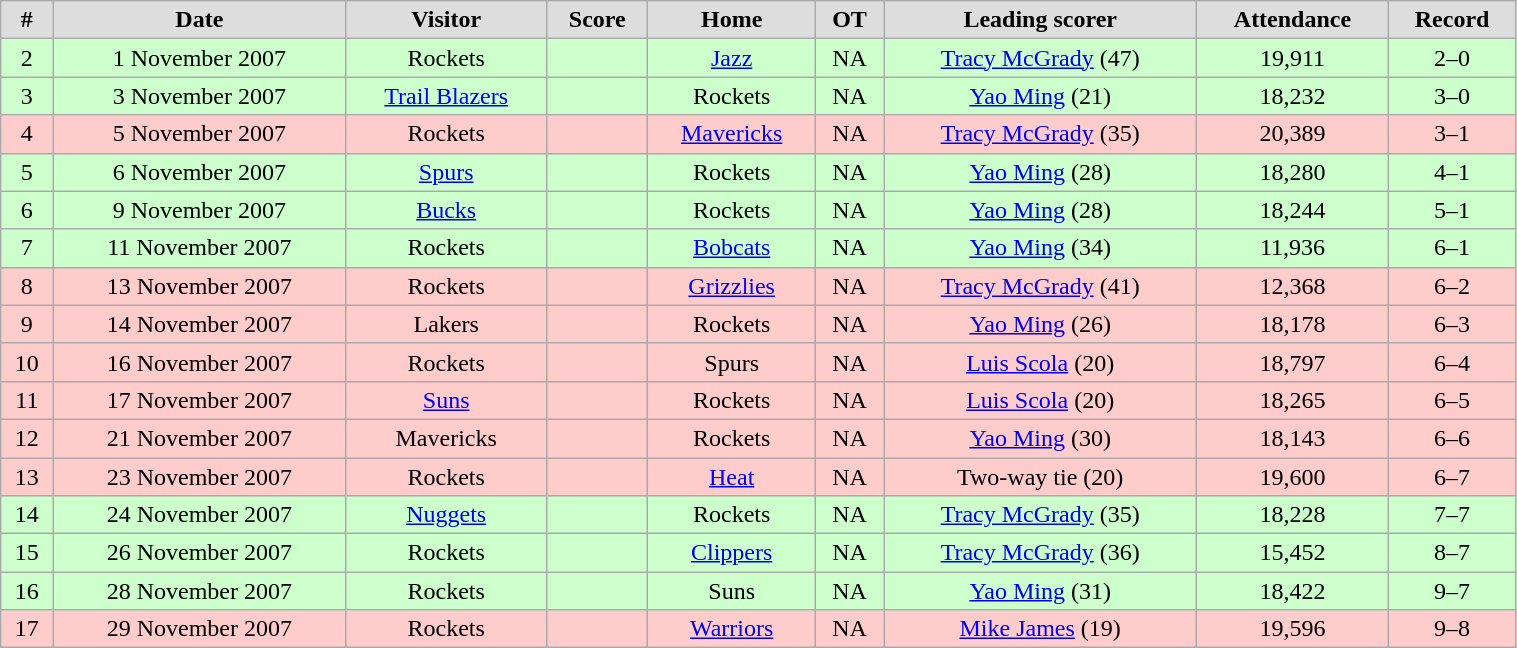<table class="wikitable" width="80%">
<tr align="center"  bgcolor="#dddddd">
<td><strong>#</strong></td>
<td><strong>Date</strong></td>
<td><strong>Visitor</strong></td>
<td><strong>Score</strong></td>
<td><strong>Home</strong></td>
<td><strong>OT</strong></td>
<td><strong>Leading scorer</strong></td>
<td><strong>Attendance</strong></td>
<td><strong>Record</strong></td>
</tr>
<tr align="center" bgcolor="#ccffcc">
<td>2</td>
<td>1 November 2007</td>
<td>Rockets</td>
<td></td>
<td><a href='#'>Jazz</a></td>
<td>NA</td>
<td><a href='#'>Tracy McGrady</a> (47)</td>
<td>19,911</td>
<td>2–0</td>
</tr>
<tr align="center" bgcolor="#ccffcc">
<td>3</td>
<td>3 November 2007</td>
<td><a href='#'>Trail Blazers</a></td>
<td></td>
<td>Rockets</td>
<td>NA</td>
<td><a href='#'>Yao Ming</a> (21)</td>
<td>18,232</td>
<td>3–0</td>
</tr>
<tr align="center" bgcolor="#ffcccc">
<td>4</td>
<td>5 November 2007</td>
<td>Rockets</td>
<td></td>
<td><a href='#'>Mavericks</a></td>
<td>NA</td>
<td><a href='#'>Tracy McGrady</a> (35)</td>
<td>20,389</td>
<td>3–1</td>
</tr>
<tr align="center" bgcolor="#ccffcc">
<td>5</td>
<td>6 November 2007</td>
<td><a href='#'>Spurs</a></td>
<td></td>
<td>Rockets</td>
<td>NA</td>
<td><a href='#'>Yao Ming</a> (28)</td>
<td>18,280</td>
<td>4–1</td>
</tr>
<tr align="center" bgcolor="#ccffcc">
<td>6</td>
<td>9 November 2007</td>
<td><a href='#'>Bucks</a></td>
<td></td>
<td>Rockets</td>
<td>NA</td>
<td><a href='#'>Yao Ming</a> (28)</td>
<td>18,244</td>
<td>5–1</td>
</tr>
<tr align="center" bgcolor="#ccffcc">
<td>7</td>
<td>11 November 2007</td>
<td>Rockets</td>
<td></td>
<td><a href='#'>Bobcats</a></td>
<td>NA</td>
<td><a href='#'>Yao Ming</a> (34)</td>
<td>11,936</td>
<td>6–1</td>
</tr>
<tr align="center" bgcolor="#ffcccc">
<td>8</td>
<td>13 November 2007</td>
<td>Rockets</td>
<td></td>
<td><a href='#'>Grizzlies</a></td>
<td>NA</td>
<td><a href='#'>Tracy McGrady</a> (41)</td>
<td>12,368</td>
<td>6–2</td>
</tr>
<tr align="center" bgcolor="#ffcccc">
<td>9</td>
<td>14 November 2007</td>
<td>Lakers</td>
<td></td>
<td>Rockets</td>
<td>NA</td>
<td><a href='#'>Yao Ming</a> (26)</td>
<td>18,178</td>
<td>6–3</td>
</tr>
<tr align="center" bgcolor="#ffcccc">
<td>10</td>
<td>16 November 2007</td>
<td>Rockets</td>
<td></td>
<td>Spurs</td>
<td>NA</td>
<td><a href='#'>Luis Scola</a> (20)</td>
<td>18,797</td>
<td>6–4</td>
</tr>
<tr align="center" bgcolor="#ffcccc">
<td>11</td>
<td>17 November 2007</td>
<td><a href='#'>Suns</a></td>
<td></td>
<td>Rockets</td>
<td>NA</td>
<td><a href='#'>Luis Scola</a> (20)</td>
<td>18,265</td>
<td>6–5</td>
</tr>
<tr align="center" bgcolor="#ffcccc">
<td>12</td>
<td>21 November 2007</td>
<td>Mavericks</td>
<td></td>
<td>Rockets</td>
<td>NA</td>
<td><a href='#'>Yao Ming</a> (30)</td>
<td>18,143</td>
<td>6–6</td>
</tr>
<tr align="center" bgcolor="#ffcccc">
<td>13</td>
<td>23 November 2007</td>
<td>Rockets</td>
<td></td>
<td><a href='#'>Heat</a></td>
<td>NA</td>
<td>Two-way tie (20)</td>
<td>19,600</td>
<td>6–7</td>
</tr>
<tr align="center" bgcolor="#ccffcc">
<td>14</td>
<td>24 November 2007</td>
<td><a href='#'>Nuggets</a></td>
<td></td>
<td>Rockets</td>
<td>NA</td>
<td><a href='#'>Tracy McGrady</a> (35)</td>
<td>18,228</td>
<td>7–7</td>
</tr>
<tr align="center" bgcolor="#ccffcc">
<td>15</td>
<td>26 November 2007</td>
<td>Rockets</td>
<td></td>
<td><a href='#'>Clippers</a></td>
<td>NA</td>
<td><a href='#'>Tracy McGrady</a> (36)</td>
<td>15,452</td>
<td>8–7</td>
</tr>
<tr align="center" bgcolor="#ccffcc">
<td>16</td>
<td>28 November 2007</td>
<td>Rockets</td>
<td></td>
<td>Suns</td>
<td>NA</td>
<td><a href='#'>Yao Ming</a> (31)</td>
<td>18,422</td>
<td>9–7</td>
</tr>
<tr align="center" bgcolor="#ffcccc">
<td>17</td>
<td>29 November 2007</td>
<td>Rockets</td>
<td></td>
<td><a href='#'>Warriors</a></td>
<td>NA</td>
<td><a href='#'>Mike James</a> (19)</td>
<td>19,596</td>
<td>9–8</td>
</tr>
</table>
